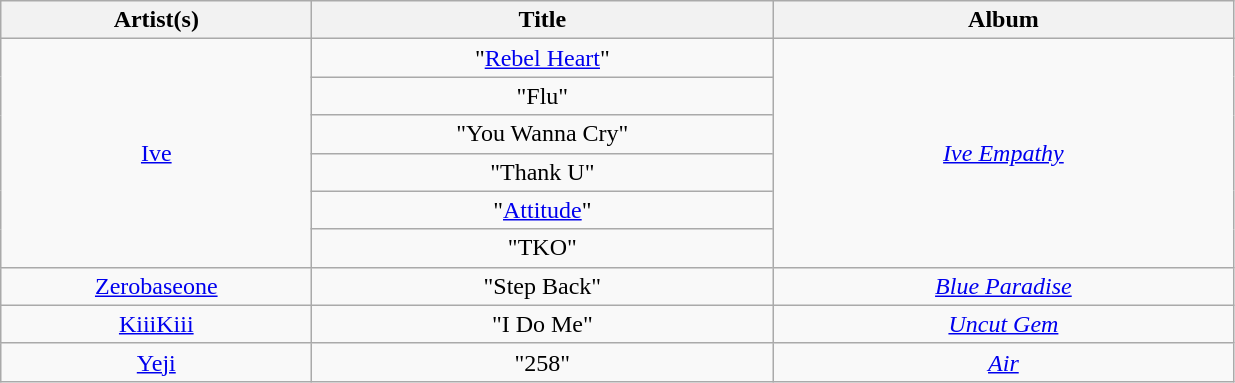<table class="wikitable plainrowheaders" style="text-align:center">
<tr>
<th width="200px">Artist(s)</th>
<th width="300px">Title</th>
<th width="300px">Album</th>
</tr>
<tr>
<td rowspan="6"><a href='#'>Ive</a></td>
<td>"<a href='#'>Rebel Heart</a>"</td>
<td rowspan="6"><em><a href='#'>Ive Empathy</a></em></td>
</tr>
<tr>
<td>"Flu"</td>
</tr>
<tr>
<td>"You Wanna Cry"</td>
</tr>
<tr>
<td>"Thank U"</td>
</tr>
<tr>
<td>"<a href='#'>Attitude</a>"</td>
</tr>
<tr>
<td>"TKO"</td>
</tr>
<tr>
<td><a href='#'>Zerobaseone</a></td>
<td>"Step Back"</td>
<td><em><a href='#'>Blue Paradise</a></em></td>
</tr>
<tr>
<td><a href='#'>KiiiKiii</a></td>
<td>"I Do Me"</td>
<td><em><a href='#'>Uncut Gem</a></em></td>
</tr>
<tr>
<td><a href='#'>Yeji</a></td>
<td>"258"</td>
<td><em><a href='#'>Air</a></em></td>
</tr>
</table>
